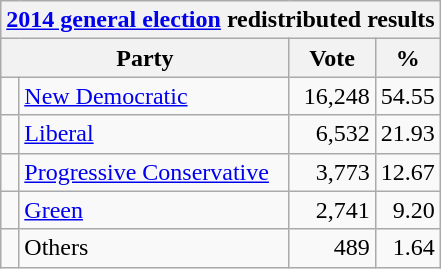<table class="wikitable">
<tr>
<th colspan="4"><a href='#'>2014 general election</a> redistributed results</th>
</tr>
<tr>
<th bgcolor="#DDDDFF" width="130px" colspan="2">Party</th>
<th bgcolor="#DDDDFF" width="50px">Vote</th>
<th bgcolor="#DDDDFF" width="30px">%</th>
</tr>
<tr>
<td> </td>
<td><a href='#'>New Democratic</a></td>
<td align=right>16,248</td>
<td align=right>54.55</td>
</tr>
<tr>
<td> </td>
<td><a href='#'>Liberal</a></td>
<td align=right>6,532</td>
<td align=right>21.93</td>
</tr>
<tr>
<td> </td>
<td><a href='#'>Progressive Conservative</a></td>
<td align=right>3,773</td>
<td align=right>12.67</td>
</tr>
<tr>
<td> </td>
<td><a href='#'>Green</a></td>
<td align=right>2,741</td>
<td align=right>9.20</td>
</tr>
<tr>
<td> </td>
<td>Others</td>
<td align=right>489</td>
<td align=right>1.64</td>
</tr>
</table>
